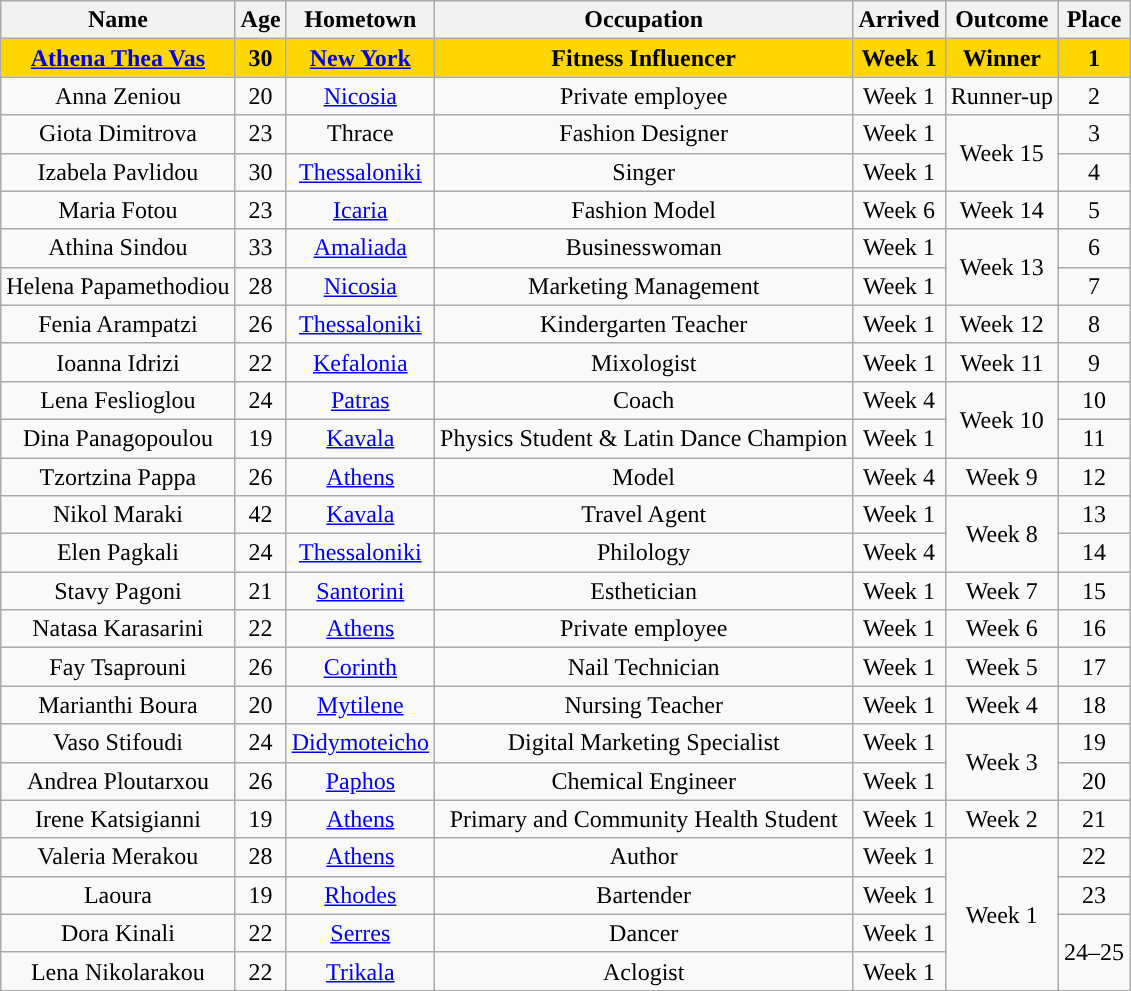<table class="wikitable sortable" style="text-align:center;">
<tr>
<th>Name</th>
<th>Age</th>
<th>Hometown</th>
<th>Occupation</th>
<th>Arrived</th>
<th>Outcome</th>
<th>Place</th>
</tr>
<tr>
<td bgcolor="gold"><strong><a href='#'>Athena Thea Vas</a></strong></td>
<td bgcolor="gold"><strong>30</strong></td>
<td bgcolor="gold"><strong><a href='#'>New York</a></strong></td>
<td bgcolor="gold"><strong>Fitness Influencer</strong></td>
<td bgcolor="gold"><strong>Week 1</strong></td>
<td bgcolor="gold"><strong>Winner</strong></td>
<td bgcolor="gold"><strong>1</strong></td>
</tr>
<tr>
<td>Anna Zeniou</td>
<td>20</td>
<td><a href='#'>Nicosia</a></td>
<td>Private employee</td>
<td>Week 1</td>
<td data-sort-value="Wh">Runner-up</td>
<td>2</td>
</tr>
<tr>
<td>Giota Dimitrova</td>
<td>23</td>
<td>Thrace</td>
<td>Fashion Designer</td>
<td>Week 1</td>
<td rowspan="2">Week 15</td>
<td>3</td>
</tr>
<tr>
<td>Izabela Pavlidou</td>
<td>30</td>
<td><a href='#'>Thessaloniki</a></td>
<td>Singer</td>
<td>Week 1</td>
<td>4</td>
</tr>
<tr>
<td>Maria Fotou</td>
<td>23</td>
<td><a href='#'>Icaria</a></td>
<td>Fashion Model</td>
<td>Week 6</td>
<td>Week 14</td>
<td>5</td>
</tr>
<tr>
<td>Athina Sindou</td>
<td>33</td>
<td><a href='#'>Amaliada</a></td>
<td>Businesswoman</td>
<td>Week 1</td>
<td rowspan="2">Week 13</td>
<td>6</td>
</tr>
<tr>
<td>Helena Papamethodiou</td>
<td>28</td>
<td><a href='#'>Nicosia</a></td>
<td>Marketing Management</td>
<td>Week 1</td>
<td>7</td>
</tr>
<tr>
<td>Fenia Arampatzi</td>
<td>26</td>
<td><a href='#'>Thessaloniki</a></td>
<td>Kindergarten Teacher</td>
<td>Week 1</td>
<td>Week 12</td>
<td>8</td>
</tr>
<tr>
<td>Ioanna Idrizi</td>
<td>22</td>
<td><a href='#'>Kefalonia</a></td>
<td>Mixologist</td>
<td>Week 1</td>
<td>Week 11</td>
<td>9</td>
</tr>
<tr>
<td>Lena Feslioglou</td>
<td>24</td>
<td><a href='#'>Patras</a></td>
<td>Coach</td>
<td>Week 4</td>
<td rowspan="2">Week 10</td>
<td>10</td>
</tr>
<tr>
<td>Dina Panagopoulou</td>
<td>19</td>
<td><a href='#'>Kavala</a></td>
<td>Physics Student & Latin Dance Champion</td>
<td>Week 1</td>
<td>11</td>
</tr>
<tr>
<td>Tzortzina Pappa</td>
<td>26</td>
<td><a href='#'>Athens</a></td>
<td>Model</td>
<td>Week 4</td>
<td>Week 9</td>
<td>12</td>
</tr>
<tr>
<td>Nikol Maraki</td>
<td>42</td>
<td><a href='#'>Kavala</a></td>
<td>Travel Agent</td>
<td>Week 1</td>
<td rowspan="2">Week 8</td>
<td>13</td>
</tr>
<tr>
<td>Elen Pagkali</td>
<td>24</td>
<td><a href='#'>Thessaloniki</a></td>
<td>Philology</td>
<td>Week 4</td>
<td>14</td>
</tr>
<tr>
<td>Stavy Pagoni</td>
<td>21</td>
<td><a href='#'>Santorini</a></td>
<td>Esthetician</td>
<td>Week 1</td>
<td>Week 7</td>
<td>15</td>
</tr>
<tr>
<td>Natasa Karasarini</td>
<td>22</td>
<td><a href='#'>Athens</a></td>
<td>Private employee</td>
<td>Week 1</td>
<td>Week 6</td>
<td>16</td>
</tr>
<tr>
<td>Fay Tsaprouni</td>
<td>26</td>
<td><a href='#'>Corinth</a></td>
<td>Nail Technician</td>
<td>Week 1</td>
<td>Week 5</td>
<td>17</td>
</tr>
<tr>
<td>Marianthi Boura</td>
<td>20</td>
<td><a href='#'>Mytilene</a></td>
<td>Nursing Teacher</td>
<td>Week 1</td>
<td>Week 4</td>
<td>18</td>
</tr>
<tr>
<td>Vaso Stifoudi</td>
<td>24</td>
<td><a href='#'>Didymoteicho</a></td>
<td>Digital Μarketing Specialist</td>
<td>Week 1</td>
<td rowspan="2">Week 3</td>
<td>19</td>
</tr>
<tr>
<td>Andrea Ploutarxou</td>
<td>26</td>
<td><a href='#'>Paphos</a></td>
<td>Chemical Engineer</td>
<td>Week 1</td>
<td>20</td>
</tr>
<tr>
<td>Irene Katsigianni</td>
<td>19</td>
<td><a href='#'>Athens</a></td>
<td>Primary and Community Health Student</td>
<td>Week 1</td>
<td>Week 2</td>
<td>21</td>
</tr>
<tr>
<td>Valeria Merakou</td>
<td>28</td>
<td><a href='#'>Athens</a></td>
<td>Author</td>
<td>Week 1</td>
<td rowspan="4">Week 1</td>
<td>22</td>
</tr>
<tr>
<td>Laoura</td>
<td>19</td>
<td><a href='#'>Rhodes</a></td>
<td>Bartender</td>
<td>Week 1</td>
<td>23</td>
</tr>
<tr>
<td>Dora Kinali</td>
<td>22</td>
<td><a href='#'>Serres</a></td>
<td>Dancer</td>
<td>Week 1</td>
<td rowspan="2">24–25</td>
</tr>
<tr>
<td>Lena Nikolarakou</td>
<td>22</td>
<td><a href='#'>Trikala</a></td>
<td>Aclogist</td>
<td>Week 1</td>
</tr>
<tr>
</tr>
</table>
